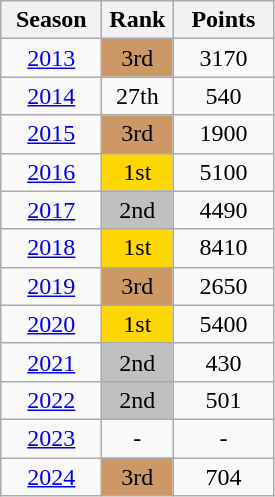<table class="wikitable" style="text-align:center">
<tr class="hintergrundfarbe5">
<th style="width:60px;">Season</th>
<th style="width:40px;">Rank</th>
<th style="width:60px;">Points</th>
</tr>
<tr>
<td><a href='#'>2013</a></td>
<td style="background:#c96;">3rd</td>
<td>3170</td>
</tr>
<tr>
<td><a href='#'>2014</a></td>
<td>27th</td>
<td>540</td>
</tr>
<tr>
<td><a href='#'>2015</a></td>
<td style="background:#c96;">3rd</td>
<td>1900</td>
</tr>
<tr>
<td><a href='#'>2016</a></td>
<td bgcolor=gold>1st</td>
<td>5100</td>
</tr>
<tr>
<td><a href='#'>2017</a></td>
<td style="background:silver;">2nd</td>
<td>4490</td>
</tr>
<tr>
<td><a href='#'>2018</a></td>
<td style="background:gold;">1st</td>
<td>8410</td>
</tr>
<tr>
<td><a href='#'>2019</a></td>
<td style="background:#c96;">3rd</td>
<td>2650</td>
</tr>
<tr>
<td><a href='#'>2020</a></td>
<td style="background:gold;">1st</td>
<td>5400</td>
</tr>
<tr>
<td><a href='#'>2021</a></td>
<td style="background:silver;">2nd</td>
<td>430</td>
</tr>
<tr>
<td><a href='#'>2022</a></td>
<td style="background:silver;">2nd</td>
<td>501</td>
</tr>
<tr>
<td><a href='#'>2023</a></td>
<td style=>-</td>
<td>-</td>
</tr>
<tr>
<td><a href='#'>2024</a></td>
<td style="background:#c96;">3rd</td>
<td>704</td>
</tr>
</table>
